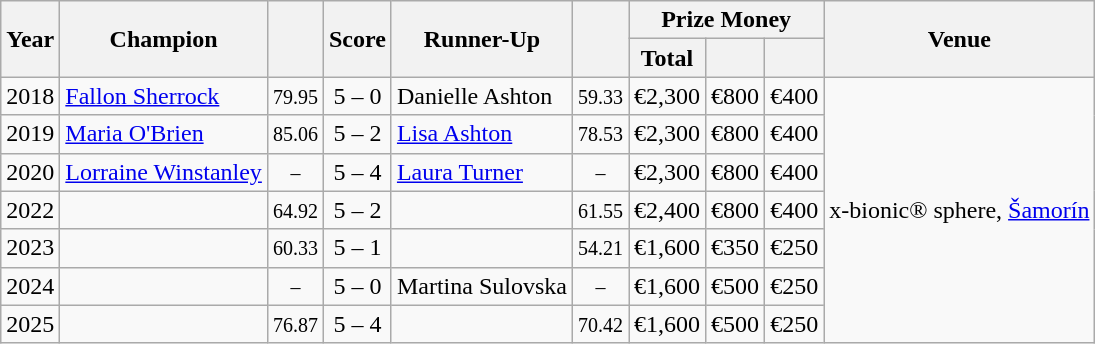<table class="wikitable sortable">
<tr>
<th rowspan=2>Year</th>
<th rowspan=2>Champion</th>
<th rowspan=2></th>
<th rowspan=2>Score</th>
<th rowspan=2>Runner-Up</th>
<th rowspan=2></th>
<th colspan=3>Prize Money</th>
<th rowspan=2>Venue</th>
</tr>
<tr>
<th>Total</th>
<th></th>
<th></th>
</tr>
<tr>
<td>2018</td>
<td> <a href='#'>Fallon Sherrock</a></td>
<td align=center><small><span>79.95</span></small></td>
<td align=center>5 – 0</td>
<td> Danielle Ashton</td>
<td align=center><small><span>59.33</span></small></td>
<td align=center>€2,300</td>
<td align=center>€800</td>
<td align=center>€400</td>
<td rowspan=7>x-bionic® sphere, <a href='#'>Šamorín</a></td>
</tr>
<tr>
<td>2019</td>
<td> <a href='#'>Maria O'Brien</a></td>
<td align=center><small><span>85.06</span></small></td>
<td align=center>5 – 2</td>
<td> <a href='#'>Lisa Ashton</a></td>
<td align=center><small><span>78.53</span></small></td>
<td align=center>€2,300</td>
<td align=center>€800</td>
<td align=center>€400</td>
</tr>
<tr>
<td>2020</td>
<td> <a href='#'>Lorraine Winstanley</a></td>
<td align=center><small><span>–</span></small></td>
<td align=center>5 – 4</td>
<td> <a href='#'>Laura Turner</a></td>
<td align=center><small><span>–</span></small></td>
<td align=center>€2,300</td>
<td align=center>€800</td>
<td align=center>€400</td>
</tr>
<tr>
<td>2022</td>
<td></td>
<td align=center><small><span>64.92</span></small></td>
<td align=center>5 – 2</td>
<td></td>
<td align=center><small><span>61.55</span></small></td>
<td align=center>€2,400</td>
<td align=center>€800</td>
<td align=center>€400</td>
</tr>
<tr>
<td>2023</td>
<td></td>
<td align=center><small><span>60.33</span></small></td>
<td align=center>5 – 1</td>
<td></td>
<td align=center><small><span>54.21</span></small></td>
<td align=center>€1,600</td>
<td align=center>€350</td>
<td align=center>€250</td>
</tr>
<tr>
<td>2024</td>
<td></td>
<td align=center><small><span>–</span></small></td>
<td align=center>5 – 0</td>
<td> Martina Sulovska</td>
<td align=center><small><span>–</span></small></td>
<td align=center>€1,600</td>
<td align=center>€500</td>
<td align=center>€250</td>
</tr>
<tr>
<td>2025</td>
<td></td>
<td align=center><small><span>76.87</span></small></td>
<td align=center>5 – 4</td>
<td></td>
<td align=center><small><span>70.42</span></small></td>
<td align=center>€1,600</td>
<td align=center>€500</td>
<td align=center>€250</td>
</tr>
</table>
